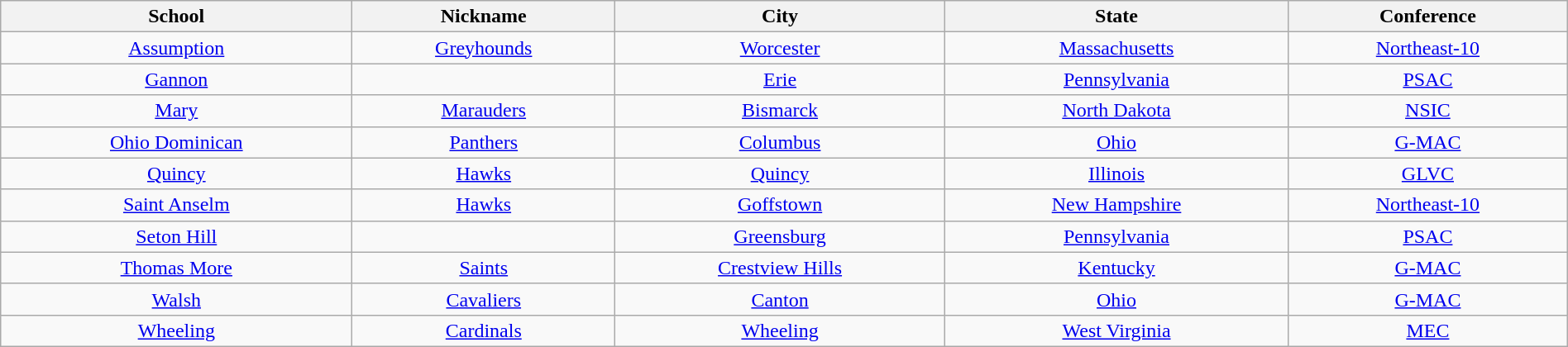<table class="wikitable sortable" style="text-align:center;" width="100%">
<tr>
<th>School</th>
<th>Nickname</th>
<th>City</th>
<th>State</th>
<th>Conference</th>
</tr>
<tr>
<td><a href='#'>Assumption</a></td>
<td><a href='#'>Greyhounds</a></td>
<td><a href='#'>Worcester</a></td>
<td><a href='#'>Massachusetts</a></td>
<td><a href='#'>Northeast-10</a></td>
</tr>
<tr>
<td><a href='#'>Gannon</a></td>
<td></td>
<td><a href='#'>Erie</a></td>
<td><a href='#'>Pennsylvania</a></td>
<td><a href='#'>PSAC</a></td>
</tr>
<tr>
<td><a href='#'>Mary</a></td>
<td><a href='#'>Marauders</a></td>
<td><a href='#'>Bismarck</a></td>
<td><a href='#'>North Dakota</a></td>
<td><a href='#'>NSIC</a></td>
</tr>
<tr>
<td><a href='#'>Ohio Dominican</a></td>
<td><a href='#'>Panthers</a></td>
<td><a href='#'>Columbus</a></td>
<td><a href='#'>Ohio</a></td>
<td><a href='#'>G-MAC</a></td>
</tr>
<tr>
<td><a href='#'>Quincy</a></td>
<td><a href='#'>Hawks</a></td>
<td><a href='#'>Quincy</a></td>
<td><a href='#'>Illinois</a></td>
<td><a href='#'>GLVC</a></td>
</tr>
<tr>
<td><a href='#'>Saint Anselm</a></td>
<td><a href='#'>Hawks</a></td>
<td><a href='#'>Goffstown</a></td>
<td><a href='#'>New Hampshire</a></td>
<td><a href='#'>Northeast-10</a></td>
</tr>
<tr>
<td><a href='#'>Seton Hill</a></td>
<td></td>
<td><a href='#'>Greensburg</a></td>
<td><a href='#'>Pennsylvania</a></td>
<td><a href='#'>PSAC</a></td>
</tr>
<tr>
<td><a href='#'>Thomas More</a></td>
<td><a href='#'>Saints</a></td>
<td><a href='#'>Crestview Hills</a></td>
<td><a href='#'>Kentucky</a></td>
<td><a href='#'>G-MAC</a></td>
</tr>
<tr>
<td><a href='#'>Walsh</a></td>
<td><a href='#'>Cavaliers</a></td>
<td><a href='#'>Canton</a></td>
<td><a href='#'>Ohio</a></td>
<td><a href='#'>G-MAC</a></td>
</tr>
<tr>
<td><a href='#'>Wheeling</a></td>
<td><a href='#'>Cardinals</a></td>
<td><a href='#'>Wheeling</a></td>
<td><a href='#'>West Virginia</a></td>
<td><a href='#'>MEC</a></td>
</tr>
</table>
